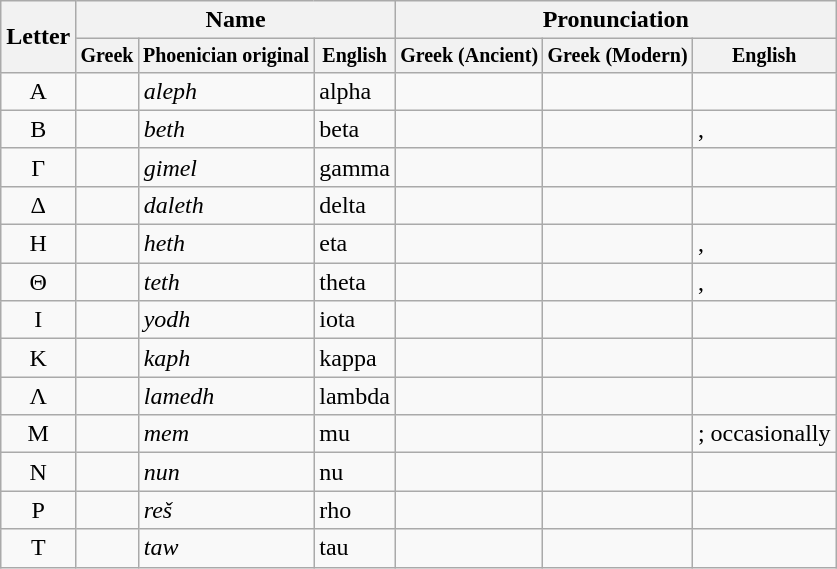<table class="wikitable">
<tr>
<th rowspan="2">Letter</th>
<th colspan="3">Name</th>
<th colspan="3">Pronunciation</th>
</tr>
<tr style="font-size: smaller;">
<th>Greek</th>
<th>Phoenician original</th>
<th>English</th>
<th>Greek (Ancient)</th>
<th>Greek (Modern)</th>
<th>English</th>
</tr>
<tr>
<td style="text-align: center;">Α</td>
<td></td>
<td><em>aleph</em></td>
<td>alpha</td>
<td></td>
<td></td>
<td></td>
</tr>
<tr>
<td style="text-align: center;">Β</td>
<td></td>
<td><em>beth</em></td>
<td>beta</td>
<td></td>
<td></td>
<td>, </td>
</tr>
<tr>
<td style="text-align: center;">Γ</td>
<td></td>
<td><em>gimel</em></td>
<td>gamma</td>
<td></td>
<td></td>
<td></td>
</tr>
<tr>
<td style="text-align: center;">Δ</td>
<td></td>
<td><em>daleth</em></td>
<td>delta</td>
<td></td>
<td></td>
<td></td>
</tr>
<tr>
<td style="text-align: center;">Η</td>
<td></td>
<td><em>heth</em></td>
<td>eta</td>
<td></td>
<td></td>
<td>, </td>
</tr>
<tr>
<td style="text-align: center;">Θ</td>
<td></td>
<td><em>teth</em></td>
<td>theta</td>
<td></td>
<td></td>
<td>, </td>
</tr>
<tr>
<td style="text-align: center;">Ι</td>
<td></td>
<td><em>yodh</em></td>
<td>iota</td>
<td></td>
<td></td>
<td></td>
</tr>
<tr>
<td style="text-align: center;">Κ</td>
<td></td>
<td><em>kaph</em></td>
<td>kappa</td>
<td></td>
<td></td>
<td></td>
</tr>
<tr>
<td style="text-align: center;">Λ</td>
<td></td>
<td><em>lamedh</em></td>
<td>lambda</td>
<td></td>
<td></td>
<td></td>
</tr>
<tr>
<td style="text-align: center;">Μ</td>
<td></td>
<td><em>mem</em></td>
<td>mu</td>
<td></td>
<td></td>
<td>; occasionally </td>
</tr>
<tr>
<td style="text-align: center;">Ν</td>
<td></td>
<td><em>nun</em></td>
<td>nu</td>
<td></td>
<td></td>
<td></td>
</tr>
<tr>
<td style="text-align: center;">Ρ</td>
<td></td>
<td><em>reš</em></td>
<td>rho</td>
<td></td>
<td></td>
<td></td>
</tr>
<tr>
<td style="text-align: center;">Τ</td>
<td></td>
<td><em>taw</em></td>
<td>tau</td>
<td></td>
<td></td>
<td></td>
</tr>
</table>
